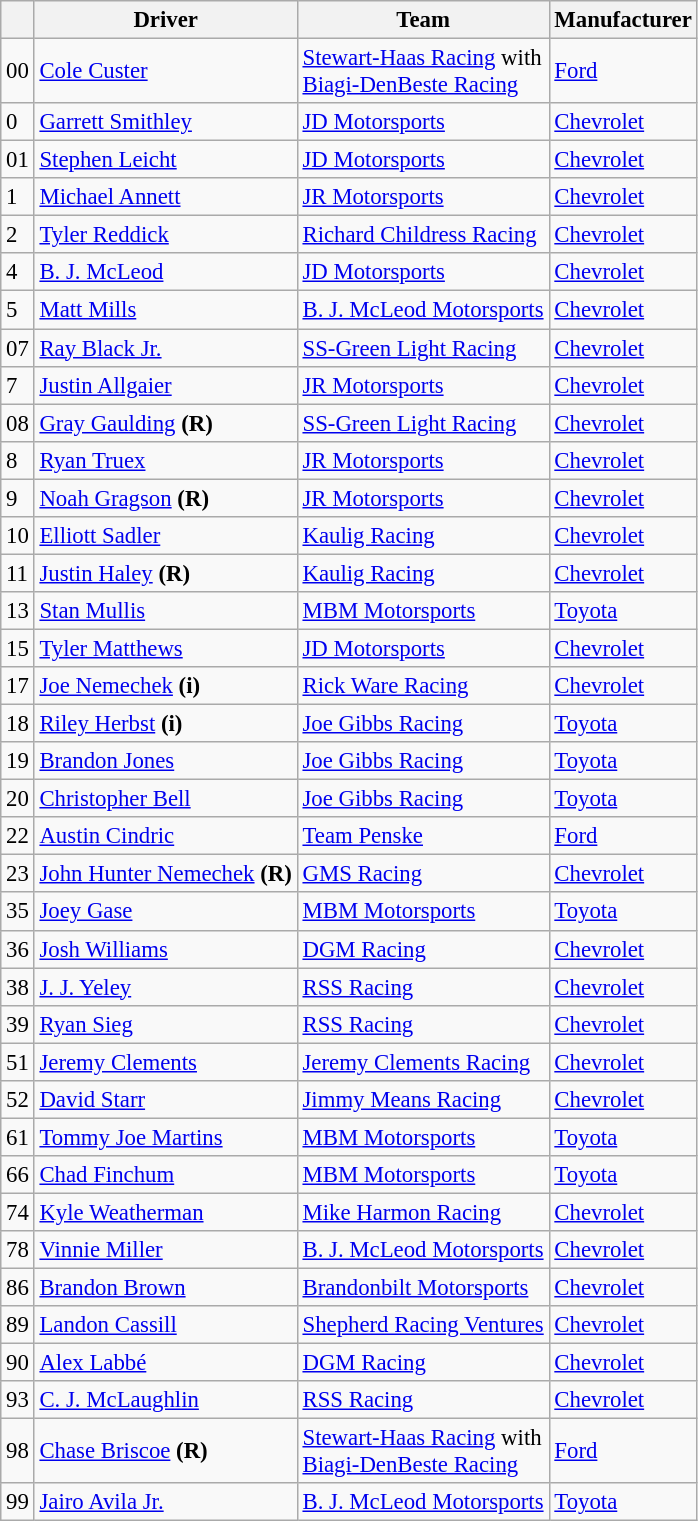<table class="wikitable" style="font-size:95%">
<tr>
<th></th>
<th>Driver</th>
<th>Team</th>
<th>Manufacturer</th>
</tr>
<tr>
<td>00</td>
<td><a href='#'>Cole Custer</a></td>
<td><a href='#'>Stewart-Haas Racing</a> with <br> <a href='#'>Biagi-DenBeste Racing</a></td>
<td><a href='#'>Ford</a></td>
</tr>
<tr>
<td>0</td>
<td><a href='#'>Garrett Smithley</a></td>
<td><a href='#'>JD Motorsports</a></td>
<td><a href='#'>Chevrolet</a></td>
</tr>
<tr>
<td>01</td>
<td><a href='#'>Stephen Leicht</a></td>
<td><a href='#'>JD Motorsports</a></td>
<td><a href='#'>Chevrolet</a></td>
</tr>
<tr>
<td>1</td>
<td><a href='#'>Michael Annett</a></td>
<td><a href='#'>JR Motorsports</a></td>
<td><a href='#'>Chevrolet</a></td>
</tr>
<tr>
<td>2</td>
<td><a href='#'>Tyler Reddick</a></td>
<td><a href='#'>Richard Childress Racing</a></td>
<td><a href='#'>Chevrolet</a></td>
</tr>
<tr>
<td>4</td>
<td><a href='#'>B. J. McLeod</a></td>
<td><a href='#'>JD Motorsports</a></td>
<td><a href='#'>Chevrolet</a></td>
</tr>
<tr>
<td>5</td>
<td><a href='#'>Matt Mills</a></td>
<td><a href='#'>B. J. McLeod Motorsports</a></td>
<td><a href='#'>Chevrolet</a></td>
</tr>
<tr>
<td>07</td>
<td><a href='#'>Ray Black Jr.</a></td>
<td><a href='#'>SS-Green Light Racing</a></td>
<td><a href='#'>Chevrolet</a></td>
</tr>
<tr>
<td>7</td>
<td><a href='#'>Justin Allgaier</a></td>
<td><a href='#'>JR Motorsports</a></td>
<td><a href='#'>Chevrolet</a></td>
</tr>
<tr>
<td>08</td>
<td><a href='#'>Gray Gaulding</a> <strong>(R)</strong></td>
<td><a href='#'>SS-Green Light Racing</a></td>
<td><a href='#'>Chevrolet</a></td>
</tr>
<tr>
<td>8</td>
<td><a href='#'>Ryan Truex</a></td>
<td><a href='#'>JR Motorsports</a></td>
<td><a href='#'>Chevrolet</a></td>
</tr>
<tr>
<td>9</td>
<td><a href='#'>Noah Gragson</a> <strong>(R)</strong></td>
<td><a href='#'>JR Motorsports</a></td>
<td><a href='#'>Chevrolet</a></td>
</tr>
<tr>
<td>10</td>
<td><a href='#'>Elliott Sadler</a></td>
<td><a href='#'>Kaulig Racing</a></td>
<td><a href='#'>Chevrolet</a></td>
</tr>
<tr>
<td>11</td>
<td><a href='#'>Justin Haley</a> <strong>(R)</strong></td>
<td><a href='#'>Kaulig Racing</a></td>
<td><a href='#'>Chevrolet</a></td>
</tr>
<tr>
<td>13</td>
<td><a href='#'>Stan Mullis</a></td>
<td><a href='#'>MBM Motorsports</a></td>
<td><a href='#'>Toyota</a></td>
</tr>
<tr>
<td>15</td>
<td><a href='#'>Tyler Matthews</a></td>
<td><a href='#'>JD Motorsports</a></td>
<td><a href='#'>Chevrolet</a></td>
</tr>
<tr>
<td>17</td>
<td><a href='#'>Joe Nemechek</a> <strong>(i)</strong></td>
<td><a href='#'>Rick Ware Racing</a></td>
<td><a href='#'>Chevrolet</a></td>
</tr>
<tr>
<td>18</td>
<td><a href='#'>Riley Herbst</a> <strong>(i)</strong></td>
<td><a href='#'>Joe Gibbs Racing</a></td>
<td><a href='#'>Toyota</a></td>
</tr>
<tr>
<td>19</td>
<td><a href='#'>Brandon Jones</a></td>
<td><a href='#'>Joe Gibbs Racing</a></td>
<td><a href='#'>Toyota</a></td>
</tr>
<tr>
<td>20</td>
<td><a href='#'>Christopher Bell</a></td>
<td><a href='#'>Joe Gibbs Racing</a></td>
<td><a href='#'>Toyota</a></td>
</tr>
<tr>
<td>22</td>
<td><a href='#'>Austin Cindric</a></td>
<td><a href='#'>Team Penske</a></td>
<td><a href='#'>Ford</a></td>
</tr>
<tr>
<td>23</td>
<td><a href='#'>John Hunter Nemechek</a> <strong>(R)</strong></td>
<td><a href='#'>GMS Racing</a></td>
<td><a href='#'>Chevrolet</a></td>
</tr>
<tr>
<td>35</td>
<td><a href='#'>Joey Gase</a></td>
<td><a href='#'>MBM Motorsports</a></td>
<td><a href='#'>Toyota</a></td>
</tr>
<tr>
<td>36</td>
<td><a href='#'>Josh Williams</a></td>
<td><a href='#'>DGM Racing</a></td>
<td><a href='#'>Chevrolet</a></td>
</tr>
<tr>
<td>38</td>
<td><a href='#'>J. J. Yeley</a></td>
<td><a href='#'>RSS Racing</a></td>
<td><a href='#'>Chevrolet</a></td>
</tr>
<tr>
<td>39</td>
<td><a href='#'>Ryan Sieg</a></td>
<td><a href='#'>RSS Racing</a></td>
<td><a href='#'>Chevrolet</a></td>
</tr>
<tr>
<td>51</td>
<td><a href='#'>Jeremy Clements</a></td>
<td><a href='#'>Jeremy Clements Racing</a></td>
<td><a href='#'>Chevrolet</a></td>
</tr>
<tr>
<td>52</td>
<td><a href='#'>David Starr</a></td>
<td><a href='#'>Jimmy Means Racing</a></td>
<td><a href='#'>Chevrolet</a></td>
</tr>
<tr>
<td>61</td>
<td><a href='#'>Tommy Joe Martins</a></td>
<td><a href='#'>MBM Motorsports</a></td>
<td><a href='#'>Toyota</a></td>
</tr>
<tr>
<td>66</td>
<td><a href='#'>Chad Finchum</a></td>
<td><a href='#'>MBM Motorsports</a></td>
<td><a href='#'>Toyota</a></td>
</tr>
<tr>
<td>74</td>
<td><a href='#'>Kyle Weatherman</a></td>
<td><a href='#'>Mike Harmon Racing</a></td>
<td><a href='#'>Chevrolet</a></td>
</tr>
<tr>
<td>78</td>
<td><a href='#'>Vinnie Miller</a></td>
<td><a href='#'>B. J. McLeod Motorsports</a></td>
<td><a href='#'>Chevrolet</a></td>
</tr>
<tr>
<td>86</td>
<td><a href='#'>Brandon Brown</a></td>
<td><a href='#'>Brandonbilt Motorsports</a></td>
<td><a href='#'>Chevrolet</a></td>
</tr>
<tr>
<td>89</td>
<td><a href='#'>Landon Cassill</a></td>
<td><a href='#'>Shepherd Racing Ventures</a></td>
<td><a href='#'>Chevrolet</a></td>
</tr>
<tr>
<td>90</td>
<td><a href='#'>Alex Labbé</a></td>
<td><a href='#'>DGM Racing</a></td>
<td><a href='#'>Chevrolet</a></td>
</tr>
<tr>
<td>93</td>
<td><a href='#'>C. J. McLaughlin</a></td>
<td><a href='#'>RSS Racing</a></td>
<td><a href='#'>Chevrolet</a></td>
</tr>
<tr>
<td>98</td>
<td><a href='#'>Chase Briscoe</a> <strong>(R)</strong></td>
<td><a href='#'>Stewart-Haas Racing</a> with <br> <a href='#'>Biagi-DenBeste Racing</a></td>
<td><a href='#'>Ford</a></td>
</tr>
<tr>
<td>99</td>
<td><a href='#'>Jairo Avila Jr.</a></td>
<td><a href='#'>B. J. McLeod Motorsports</a></td>
<td><a href='#'>Toyota</a></td>
</tr>
</table>
